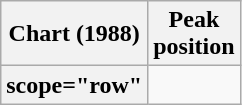<table class="wikitable plainrowheaders sortable">
<tr>
<th scope="col">Chart (1988)</th>
<th scope="col">Peak<br>position</th>
</tr>
<tr>
<th>scope="row" </th>
</tr>
</table>
